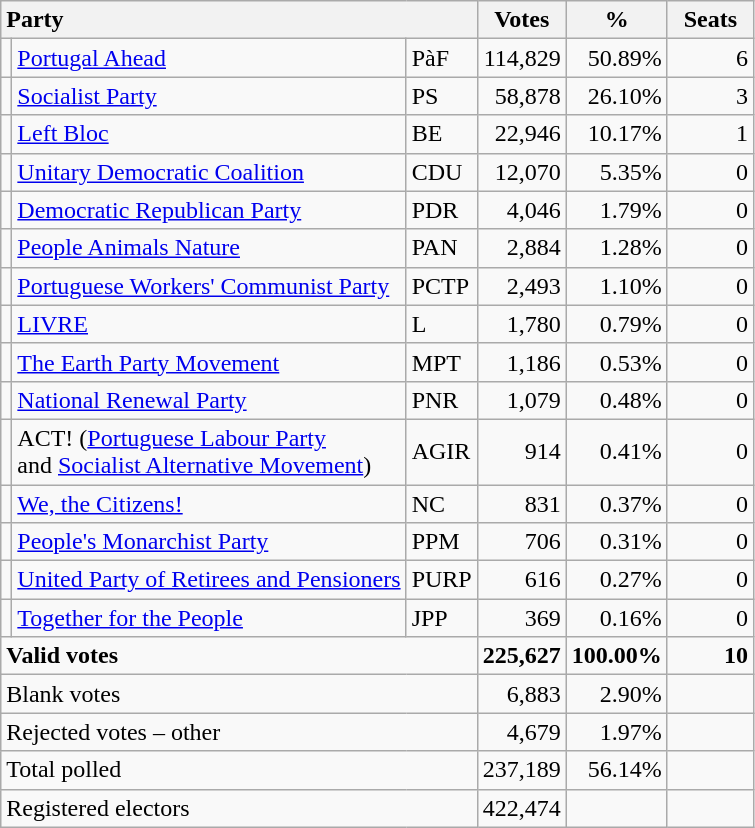<table class="wikitable" border="1" style="text-align:right;">
<tr>
<th style="text-align:left;" colspan=3>Party</th>
<th align=center width="50">Votes</th>
<th align=center width="50">%</th>
<th align=center width="50">Seats</th>
</tr>
<tr>
<td></td>
<td align=left><a href='#'>Portugal Ahead</a></td>
<td align=left>PàF</td>
<td>114,829</td>
<td>50.89%</td>
<td>6</td>
</tr>
<tr>
<td></td>
<td align=left><a href='#'>Socialist Party</a></td>
<td align=left>PS</td>
<td>58,878</td>
<td>26.10%</td>
<td>3</td>
</tr>
<tr>
<td></td>
<td align=left><a href='#'>Left Bloc</a></td>
<td align=left>BE</td>
<td>22,946</td>
<td>10.17%</td>
<td>1</td>
</tr>
<tr>
<td></td>
<td align=left style="white-space: nowrap;"><a href='#'>Unitary Democratic Coalition</a></td>
<td align=left>CDU</td>
<td>12,070</td>
<td>5.35%</td>
<td>0</td>
</tr>
<tr>
<td></td>
<td align=left><a href='#'>Democratic Republican Party</a></td>
<td align=left>PDR</td>
<td>4,046</td>
<td>1.79%</td>
<td>0</td>
</tr>
<tr>
<td></td>
<td align=left><a href='#'>People Animals Nature</a></td>
<td align=left>PAN</td>
<td>2,884</td>
<td>1.28%</td>
<td>0</td>
</tr>
<tr>
<td></td>
<td align=left><a href='#'>Portuguese Workers' Communist Party</a></td>
<td align=left>PCTP</td>
<td>2,493</td>
<td>1.10%</td>
<td>0</td>
</tr>
<tr>
<td></td>
<td align=left><a href='#'>LIVRE</a></td>
<td align=left>L</td>
<td>1,780</td>
<td>0.79%</td>
<td>0</td>
</tr>
<tr>
<td></td>
<td align=left><a href='#'>The Earth Party Movement</a></td>
<td align=left>MPT</td>
<td>1,186</td>
<td>0.53%</td>
<td>0</td>
</tr>
<tr>
<td></td>
<td align=left><a href='#'>National Renewal Party</a></td>
<td align=left>PNR</td>
<td>1,079</td>
<td>0.48%</td>
<td>0</td>
</tr>
<tr>
<td></td>
<td align=left>ACT! (<a href='#'>Portuguese Labour Party</a><br>and <a href='#'>Socialist Alternative Movement</a>)</td>
<td align=left>AGIR</td>
<td>914</td>
<td>0.41%</td>
<td>0</td>
</tr>
<tr>
<td></td>
<td align=left><a href='#'>We, the Citizens!</a></td>
<td align=left>NC</td>
<td>831</td>
<td>0.37%</td>
<td>0</td>
</tr>
<tr>
<td></td>
<td align=left><a href='#'>People's Monarchist Party</a></td>
<td align=left>PPM</td>
<td>706</td>
<td>0.31%</td>
<td>0</td>
</tr>
<tr>
<td></td>
<td align=left><a href='#'>United Party of Retirees and Pensioners</a></td>
<td align=left>PURP</td>
<td>616</td>
<td>0.27%</td>
<td>0</td>
</tr>
<tr>
<td></td>
<td align=left><a href='#'>Together for the People</a></td>
<td align=left>JPP</td>
<td>369</td>
<td>0.16%</td>
<td>0</td>
</tr>
<tr style="font-weight:bold">
<td align=left colspan=3>Valid votes</td>
<td>225,627</td>
<td>100.00%</td>
<td>10</td>
</tr>
<tr>
<td align=left colspan=3>Blank votes</td>
<td>6,883</td>
<td>2.90%</td>
<td></td>
</tr>
<tr>
<td align=left colspan=3>Rejected votes – other</td>
<td>4,679</td>
<td>1.97%</td>
<td></td>
</tr>
<tr>
<td align=left colspan=3>Total polled</td>
<td>237,189</td>
<td>56.14%</td>
<td></td>
</tr>
<tr>
<td align=left colspan=3>Registered electors</td>
<td>422,474</td>
<td></td>
<td></td>
</tr>
</table>
